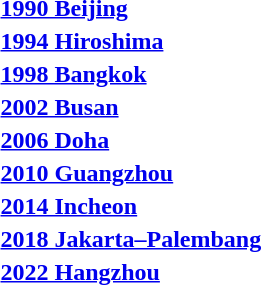<table>
<tr>
<th rowspan=2 style="text-align:left;"> <a href='#'>1990 Beijing</a></th>
<td rowspan=2></td>
<td rowspan=2></td>
<td></td>
</tr>
<tr>
<td></td>
</tr>
<tr>
<th rowspan=2 style="text-align:left;"> <a href='#'>1994 Hiroshima</a></th>
<td rowspan=2></td>
<td rowspan=2></td>
<td></td>
</tr>
<tr>
<td></td>
</tr>
<tr>
<th rowspan=2 style="text-align:left;"> <a href='#'>1998 Bangkok</a></th>
<td rowspan=2></td>
<td rowspan=2></td>
<td></td>
</tr>
<tr>
<td></td>
</tr>
<tr>
<th rowspan=2 style="text-align:left;"> <a href='#'>2002 Busan</a></th>
<td rowspan=2></td>
<td rowspan=2></td>
<td></td>
</tr>
<tr>
<td></td>
</tr>
<tr>
<th rowspan=2 style="text-align:left;"> <a href='#'>2006 Doha</a></th>
<td rowspan=2></td>
<td rowspan=2></td>
<td></td>
</tr>
<tr>
<td></td>
</tr>
<tr>
<th rowspan=2 style="text-align:left;"> <a href='#'>2010 Guangzhou</a></th>
<td rowspan=2></td>
<td rowspan=2></td>
<td></td>
</tr>
<tr>
<td></td>
</tr>
<tr>
<th rowspan=2 style="text-align:left;"> <a href='#'>2014 Incheon</a></th>
<td rowspan=2></td>
<td rowspan=2></td>
<td></td>
</tr>
<tr>
<td></td>
</tr>
<tr>
<th rowspan=2 style="text-align:left;"> <a href='#'>2018 Jakarta–Palembang</a></th>
<td rowspan=2></td>
<td rowspan=2></td>
<td></td>
</tr>
<tr>
<td></td>
</tr>
<tr>
<th rowspan=2 style="text-align:left;"> <a href='#'>2022 Hangzhou</a></th>
<td rowspan=2></td>
<td rowspan=2></td>
<td></td>
</tr>
<tr>
<td></td>
</tr>
</table>
